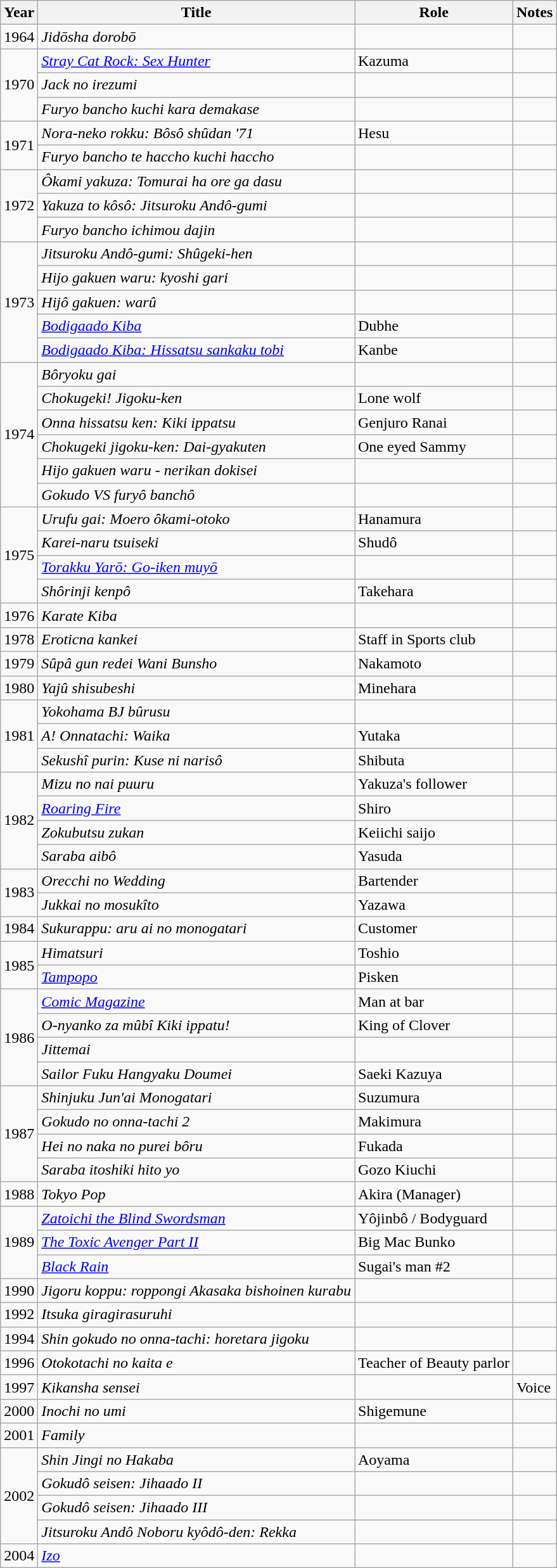<table class=wikitable>
<tr>
<th>Year</th>
<th>Title</th>
<th>Role</th>
<th>Notes</th>
</tr>
<tr>
<td>1964</td>
<td><em>Jidōsha dorobō</em></td>
<td></td>
<td></td>
</tr>
<tr>
<td rowspan="3">1970</td>
<td><em><a href='#'>Stray Cat Rock: Sex Hunter</a></em></td>
<td>Kazuma</td>
<td></td>
</tr>
<tr>
<td><em>Jack no irezumi</em></td>
<td></td>
<td></td>
</tr>
<tr>
<td><em>Furyo bancho kuchi kara demakase</em></td>
<td></td>
<td></td>
</tr>
<tr>
<td rowspan="2">1971</td>
<td><em>Nora-neko rokku: Bôsô shûdan '71</em></td>
<td>Hesu</td>
<td></td>
</tr>
<tr>
<td><em>Furyo bancho te haccho kuchi haccho</em></td>
<td></td>
<td></td>
</tr>
<tr>
<td rowspan="3">1972</td>
<td><em>Ôkami yakuza: Tomurai ha ore ga dasu</em></td>
<td></td>
<td></td>
</tr>
<tr>
<td><em>Yakuza to kôsô: Jitsuroku Andô-gumi</em></td>
<td></td>
<td></td>
</tr>
<tr>
<td><em>Furyo bancho ichimou dajin</em></td>
<td></td>
<td></td>
</tr>
<tr>
<td rowspan="5">1973</td>
<td><em>Jitsuroku Andô-gumi: Shûgeki-hen</em></td>
<td></td>
<td></td>
</tr>
<tr>
<td><em>Hijo gakuen waru: kyoshi gari</em></td>
<td></td>
<td></td>
</tr>
<tr>
<td><em>Hijô gakuen: warû</em></td>
<td></td>
<td></td>
</tr>
<tr>
<td><em><a href='#'>Bodigaado Kiba</a></em></td>
<td>Dubhe</td>
<td></td>
</tr>
<tr>
<td><em><a href='#'>Bodigaado Kiba: Hissatsu sankaku tobi</a></em></td>
<td>Kanbe</td>
<td></td>
</tr>
<tr>
<td rowspan="6">1974</td>
<td><em>Bôryoku gai</em></td>
<td></td>
<td></td>
</tr>
<tr>
<td><em>Chokugeki! Jigoku-ken</em></td>
<td>Lone wolf</td>
<td></td>
</tr>
<tr>
<td><em>Onna hissatsu ken: Kiki ippatsu</em></td>
<td>Genjuro Ranai</td>
<td></td>
</tr>
<tr>
<td><em>Chokugeki jigoku-ken: Dai-gyakuten</em></td>
<td>One eyed Sammy</td>
<td></td>
</tr>
<tr>
<td><em>Hijo gakuen waru - nerikan dokisei</em></td>
<td></td>
<td></td>
</tr>
<tr>
<td><em>Gokudo VS furyô banchô</em></td>
<td></td>
<td></td>
</tr>
<tr>
<td rowspan="4">1975</td>
<td><em>Urufu gai: Moero ôkami-otoko</em></td>
<td>Hanamura</td>
<td></td>
</tr>
<tr>
<td><em>Karei-naru tsuiseki</em></td>
<td>Shudô</td>
<td></td>
</tr>
<tr>
<td><em><a href='#'>Torakku Yarō: Go-iken muyō</a></em></td>
<td></td>
<td></td>
</tr>
<tr>
<td><em>Shôrinji kenpô</em></td>
<td>Takehara</td>
<td></td>
</tr>
<tr>
<td>1976</td>
<td><em>Karate Kiba</em></td>
<td></td>
<td></td>
</tr>
<tr>
<td>1978</td>
<td><em>Eroticna kankei</em></td>
<td>Staff in Sports club</td>
<td></td>
</tr>
<tr>
<td>1979</td>
<td><em>Sûpâ gun redei Wani Bunsho</em></td>
<td>Nakamoto</td>
<td></td>
</tr>
<tr>
<td>1980</td>
<td><em>Yajû shisubeshi</em></td>
<td>Minehara</td>
<td></td>
</tr>
<tr>
<td rowspan="3">1981</td>
<td><em>Yokohama BJ bûrusu</em></td>
<td></td>
<td></td>
</tr>
<tr>
<td><em>A! Onnatachi: Waika</em></td>
<td>Yutaka</td>
<td></td>
</tr>
<tr>
<td><em>Sekushî purin: Kuse ni narisô</em></td>
<td>Shibuta</td>
<td></td>
</tr>
<tr>
<td rowspan="4">1982</td>
<td><em>Mizu no nai puuru</em></td>
<td>Yakuza's follower</td>
<td></td>
</tr>
<tr>
<td><em><a href='#'>Roaring Fire</a></em></td>
<td>Shiro</td>
<td></td>
</tr>
<tr>
<td><em>Zokubutsu zukan</em></td>
<td>Keiichi saijo</td>
<td></td>
</tr>
<tr>
<td><em>Saraba aibô</em></td>
<td>Yasuda</td>
<td></td>
</tr>
<tr>
<td rowspan="2">1983</td>
<td><em>Orecchi no Wedding</em></td>
<td>Bartender</td>
<td></td>
</tr>
<tr>
<td><em>Jukkai no mosukîto</em></td>
<td>Yazawa</td>
<td></td>
</tr>
<tr>
<td>1984</td>
<td><em>Sukurappu: aru ai no monogatari</em></td>
<td>Customer</td>
<td></td>
</tr>
<tr>
<td rowspan="2">1985</td>
<td><em>Himatsuri</em></td>
<td>Toshio</td>
<td></td>
</tr>
<tr>
<td><em><a href='#'>Tampopo</a></em></td>
<td>Pisken</td>
<td></td>
</tr>
<tr>
<td rowspan="4">1986</td>
<td><em><a href='#'>Comic Magazine</a></em></td>
<td>Man at bar</td>
<td></td>
</tr>
<tr>
<td><em>O-nyanko za mûbî Kiki ippatu!</em></td>
<td>King of Clover</td>
<td></td>
</tr>
<tr>
<td><em>Jittemai</em></td>
<td></td>
<td></td>
</tr>
<tr>
<td><em>Sailor Fuku Hangyaku Doumei</em></td>
<td>Saeki Kazuya</td>
<td></td>
</tr>
<tr>
<td rowspan="4">1987</td>
<td><em>Shinjuku Jun'ai Monogatari</em></td>
<td>Suzumura</td>
<td></td>
</tr>
<tr>
<td><em>Gokudo no onna-tachi 2</em></td>
<td>Makimura</td>
<td></td>
</tr>
<tr>
<td><em>Hei no naka no purei bôru</em></td>
<td>Fukada</td>
<td></td>
</tr>
<tr>
<td><em>Saraba itoshiki hito yo</em></td>
<td>Gozo Kiuchi</td>
<td></td>
</tr>
<tr>
<td>1988</td>
<td><em>Tokyo Pop</em></td>
<td>Akira (Manager)</td>
<td></td>
</tr>
<tr>
<td rowspan="3">1989</td>
<td><em><a href='#'>Zatoichi the Blind Swordsman</a></em></td>
<td>Yôjinbô / Bodyguard</td>
<td></td>
</tr>
<tr>
<td><em><a href='#'>The Toxic Avenger Part II</a></em></td>
<td>Big Mac Bunko</td>
<td></td>
</tr>
<tr>
<td><em><a href='#'>Black Rain</a></em></td>
<td>Sugai's man #2</td>
<td></td>
</tr>
<tr>
<td>1990</td>
<td><em>Jigoru koppu: roppongi Akasaka bishoinen kurabu</em></td>
<td></td>
<td></td>
</tr>
<tr>
<td>1992</td>
<td><em>Itsuka giragirasuruhi</em></td>
<td></td>
<td></td>
</tr>
<tr>
<td>1994</td>
<td><em>Shin gokudo no onna-tachi: horetara jigoku</em></td>
<td></td>
<td></td>
</tr>
<tr>
<td>1996</td>
<td><em>Otokotachi no kaita e</em></td>
<td>Teacher of Beauty parlor</td>
<td></td>
</tr>
<tr>
<td>1997</td>
<td><em>Kikansha sensei</em></td>
<td></td>
<td>Voice</td>
</tr>
<tr>
<td>2000</td>
<td><em>Inochi no umi</em></td>
<td>Shigemune</td>
<td></td>
</tr>
<tr>
<td>2001</td>
<td><em>Family</em></td>
<td></td>
<td></td>
</tr>
<tr>
<td rowspan="4">2002</td>
<td><em>Shin Jingi no Hakaba</em></td>
<td>Aoyama</td>
<td></td>
</tr>
<tr>
<td><em>Gokudô seisen: Jihaado II</em></td>
<td></td>
<td></td>
</tr>
<tr>
<td><em>Gokudô seisen: Jihaado III</em></td>
<td></td>
<td></td>
</tr>
<tr>
<td><em>Jitsuroku Andô Noboru kyôdô-den: Rekka</em></td>
<td></td>
<td></td>
</tr>
<tr>
<td>2004</td>
<td><em><a href='#'>Izo</a></em></td>
<td></td>
<td></td>
</tr>
</table>
